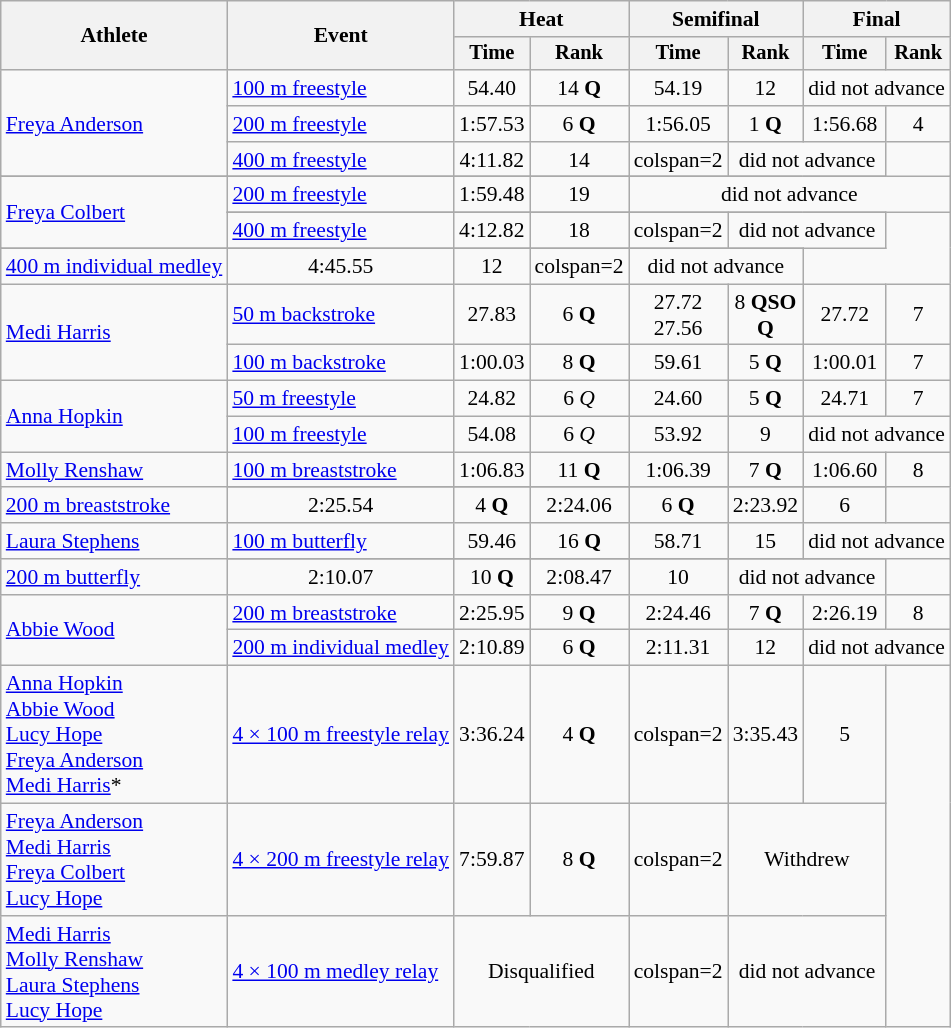<table class=wikitable style="font-size:90%">
<tr>
<th rowspan="2">Athlete</th>
<th rowspan="2">Event</th>
<th colspan="2">Heat</th>
<th colspan="2">Semifinal</th>
<th colspan="2">Final</th>
</tr>
<tr style="font-size:95%">
<th>Time</th>
<th>Rank</th>
<th>Time</th>
<th>Rank</th>
<th>Time</th>
<th>Rank</th>
</tr>
<tr style="text-align:center">
<td style="text-align:left" rowspan=3><a href='#'>Freya Anderson</a></td>
<td style="text-align:left"><a href='#'>100 m freestyle</a></td>
<td>54.40</td>
<td>14 <strong>Q</strong></td>
<td>54.19</td>
<td>12</td>
<td colspan=2>did not advance</td>
</tr>
<tr style="text-align:center">
<td style="text-align:left"><a href='#'>200 m freestyle</a></td>
<td>1:57.53</td>
<td>6 <strong>Q</strong></td>
<td>1:56.05</td>
<td>1 <strong>Q</strong></td>
<td>1:56.68</td>
<td>4</td>
</tr>
<tr style="text-align:center">
<td style="text-align:left"><a href='#'>400 m freestyle</a></td>
<td>4:11.82</td>
<td>14</td>
<td>colspan=2 </td>
<td colspan=2>did not advance</td>
</tr>
<tr>
</tr>
<tr style="text-align:center">
<td style="text-align:left" rowspan=3><a href='#'>Freya Colbert</a></td>
<td style="text-align:left"><a href='#'>200 m freestyle</a></td>
<td>1:59.48</td>
<td>19</td>
<td colspan=4>did not advance</td>
</tr>
<tr>
</tr>
<tr style="text-align:center">
<td style="text-align:left"><a href='#'>400 m freestyle</a></td>
<td>4:12.82</td>
<td>18</td>
<td>colspan=2 </td>
<td colspan=2>did not advance</td>
</tr>
<tr>
</tr>
<tr style="text-align:center">
<td style="text-align:left"><a href='#'>400 m individual medley</a></td>
<td>4:45.55</td>
<td>12</td>
<td>colspan=2 </td>
<td colspan=2>did not advance</td>
</tr>
<tr style="text-align:center">
<td style="text-align:left" rowspan=2><a href='#'>Medi Harris</a></td>
<td style="text-align:left"><a href='#'>50 m backstroke</a></td>
<td>27.83</td>
<td>6 <strong>Q</strong></td>
<td>27.72<br>27.56</td>
<td>8 <strong>QSO</strong><br><strong>Q</strong></td>
<td>27.72</td>
<td>7</td>
</tr>
<tr style="text-align:center">
<td style="text-align:left"><a href='#'>100 m backstroke</a></td>
<td>1:00.03</td>
<td>8 <strong>Q</strong></td>
<td>59.61</td>
<td>5 <strong>Q</strong></td>
<td>1:00.01</td>
<td>7</td>
</tr>
<tr style="text-align:center">
<td style="text-align:left" rowspan=2><a href='#'>Anna Hopkin</a></td>
<td style="text-align:left"><a href='#'>50 m freestyle</a></td>
<td>24.82</td>
<td>6 <em>Q</em></td>
<td>24.60</td>
<td>5 <strong>Q</strong></td>
<td>24.71</td>
<td>7</td>
</tr>
<tr style="text-align:center">
<td style="text-align:left"><a href='#'>100 m freestyle</a></td>
<td>54.08</td>
<td>6 <em>Q</em></td>
<td>53.92</td>
<td>9</td>
<td colspan=2>did not advance</td>
</tr>
<tr style="text-align:center">
<td style="text-align:left" rowspan=2><a href='#'>Molly Renshaw</a></td>
<td style="text-align:left"><a href='#'>100 m breaststroke</a></td>
<td>1:06.83</td>
<td>11 <strong>Q</strong></td>
<td>1:06.39</td>
<td>7 <strong>Q</strong></td>
<td>1:06.60</td>
<td>8</td>
</tr>
<tr>
</tr>
<tr style="text-align:center">
<td style="text-align:left"><a href='#'>200 m breaststroke</a></td>
<td>2:25.54</td>
<td>4 <strong>Q</strong></td>
<td>2:24.06</td>
<td>6 <strong>Q</strong></td>
<td>2:23.92</td>
<td>6</td>
</tr>
<tr style="text-align:center">
<td style="text-align:left" rowspan=2><a href='#'>Laura Stephens</a></td>
<td style="text-align:left"><a href='#'>100 m butterfly</a></td>
<td>59.46</td>
<td>16 <strong>Q</strong></td>
<td>58.71</td>
<td>15</td>
<td colspan=2>did not advance</td>
</tr>
<tr>
</tr>
<tr style="text-align:center">
<td style="text-align:left"><a href='#'>200 m butterfly</a></td>
<td>2:10.07</td>
<td>10 <strong>Q</strong></td>
<td>2:08.47</td>
<td>10</td>
<td colspan=2>did not advance</td>
</tr>
<tr style="text-align:center">
<td style="text-align:left" rowspan=2><a href='#'>Abbie Wood</a></td>
<td style="text-align:left"><a href='#'>200 m breaststroke</a></td>
<td>2:25.95</td>
<td>9 <strong>Q</strong></td>
<td>2:24.46</td>
<td>7 <strong>Q</strong></td>
<td>2:26.19</td>
<td>8</td>
</tr>
<tr style="text-align:center">
<td style="text-align:left"><a href='#'>200 m individual medley</a></td>
<td>2:10.89</td>
<td>6 <strong>Q</strong></td>
<td>2:11.31</td>
<td>12</td>
<td colspan=2>did not advance</td>
</tr>
<tr style="text-align:center">
<td style="text-align:left"><a href='#'>Anna Hopkin</a> <br><a href='#'>Abbie Wood</a> <br><a href='#'>Lucy Hope</a> <br><a href='#'>Freya Anderson</a> <br><a href='#'>Medi Harris</a>*</td>
<td style="text-align:left"><a href='#'>4 × 100 m freestyle relay</a></td>
<td>3:36.24</td>
<td>4 <strong>Q</strong></td>
<td>colspan=2 </td>
<td>3:35.43</td>
<td>5</td>
</tr>
<tr style="text-align:center">
<td style="text-align:left"><a href='#'>Freya Anderson</a> <br><a href='#'>Medi Harris</a> <br><a href='#'>Freya Colbert</a> <br><a href='#'>Lucy Hope</a></td>
<td style="text-align:left"><a href='#'>4 × 200 m freestyle relay</a></td>
<td>7:59.87</td>
<td>8 <strong>Q</strong></td>
<td>colspan=2 </td>
<td colspan=2>Withdrew</td>
</tr>
<tr style="text-align:center">
<td style="text-align:left"><a href='#'>Medi Harris</a> <br><a href='#'>Molly Renshaw</a><br><a href='#'>Laura Stephens</a><br><a href='#'>Lucy Hope</a></td>
<td style="text-align:left"><a href='#'>4 × 100 m medley relay</a></td>
<td colspan=2>Disqualified</td>
<td>colspan=2 </td>
<td colspan=2>did not advance</td>
</tr>
</table>
